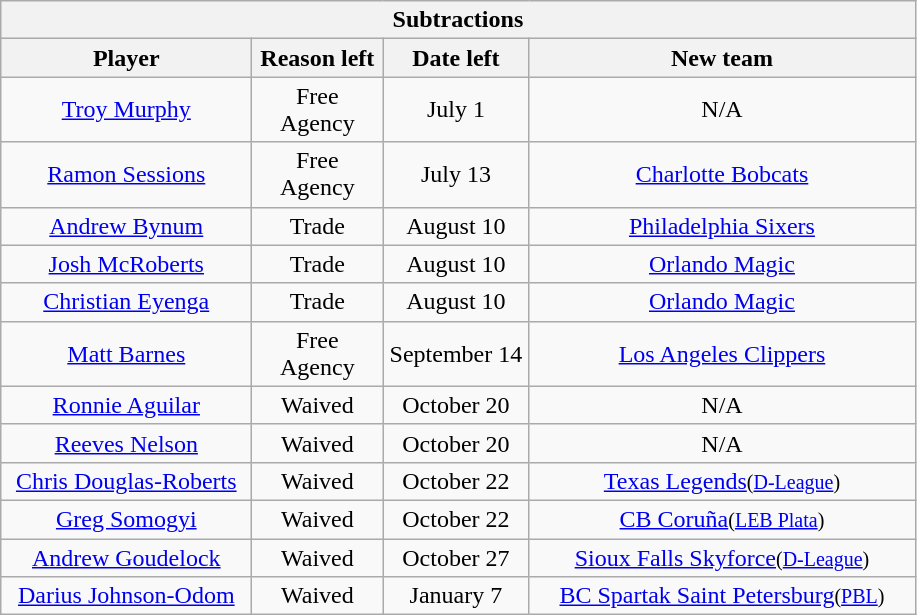<table class="wikitable" style="text-align:center">
<tr>
<th colspan=4>Subtractions</th>
</tr>
<tr>
<th style="width:160px">Player</th>
<th style="width:80px">Reason left</th>
<th style="width:90px">Date left</th>
<th style="width:250px">New team</th>
</tr>
<tr>
<td><a href='#'>Troy Murphy</a></td>
<td>Free Agency</td>
<td>July 1</td>
<td>N/A</td>
</tr>
<tr>
<td><a href='#'>Ramon Sessions</a></td>
<td>Free Agency</td>
<td>July 13</td>
<td><a href='#'>Charlotte Bobcats</a></td>
</tr>
<tr>
<td><a href='#'>Andrew Bynum</a></td>
<td>Trade</td>
<td>August 10</td>
<td><a href='#'>Philadelphia Sixers</a></td>
</tr>
<tr>
<td><a href='#'>Josh McRoberts</a></td>
<td>Trade</td>
<td>August 10</td>
<td><a href='#'>Orlando Magic</a></td>
</tr>
<tr>
<td><a href='#'>Christian Eyenga</a></td>
<td>Trade</td>
<td>August 10</td>
<td><a href='#'>Orlando Magic</a></td>
</tr>
<tr>
<td><a href='#'>Matt Barnes</a></td>
<td>Free Agency</td>
<td>September 14</td>
<td><a href='#'>Los Angeles Clippers</a></td>
</tr>
<tr>
<td><a href='#'>Ronnie Aguilar</a></td>
<td>Waived</td>
<td>October 20</td>
<td>N/A</td>
</tr>
<tr>
<td><a href='#'>Reeves Nelson</a></td>
<td>Waived</td>
<td>October 20</td>
<td>N/A</td>
</tr>
<tr>
<td><a href='#'>Chris Douglas-Roberts</a></td>
<td>Waived</td>
<td>October 22</td>
<td><a href='#'>Texas Legends</a><small>(<a href='#'>D-League</a>)</small></td>
</tr>
<tr>
<td><a href='#'>Greg Somogyi</a></td>
<td>Waived</td>
<td>October 22</td>
<td><a href='#'>CB Coruña</a><small>(<a href='#'>LEB Plata</a>)</small></td>
</tr>
<tr>
<td><a href='#'>Andrew Goudelock</a></td>
<td>Waived</td>
<td>October 27</td>
<td><a href='#'>Sioux Falls Skyforce</a><small>(<a href='#'>D-League</a>)</small></td>
</tr>
<tr>
<td><a href='#'>Darius Johnson-Odom</a></td>
<td>Waived</td>
<td>January 7</td>
<td><a href='#'>BC Spartak Saint Petersburg</a><small>(<a href='#'>PBL</a>)</small></td>
</tr>
</table>
